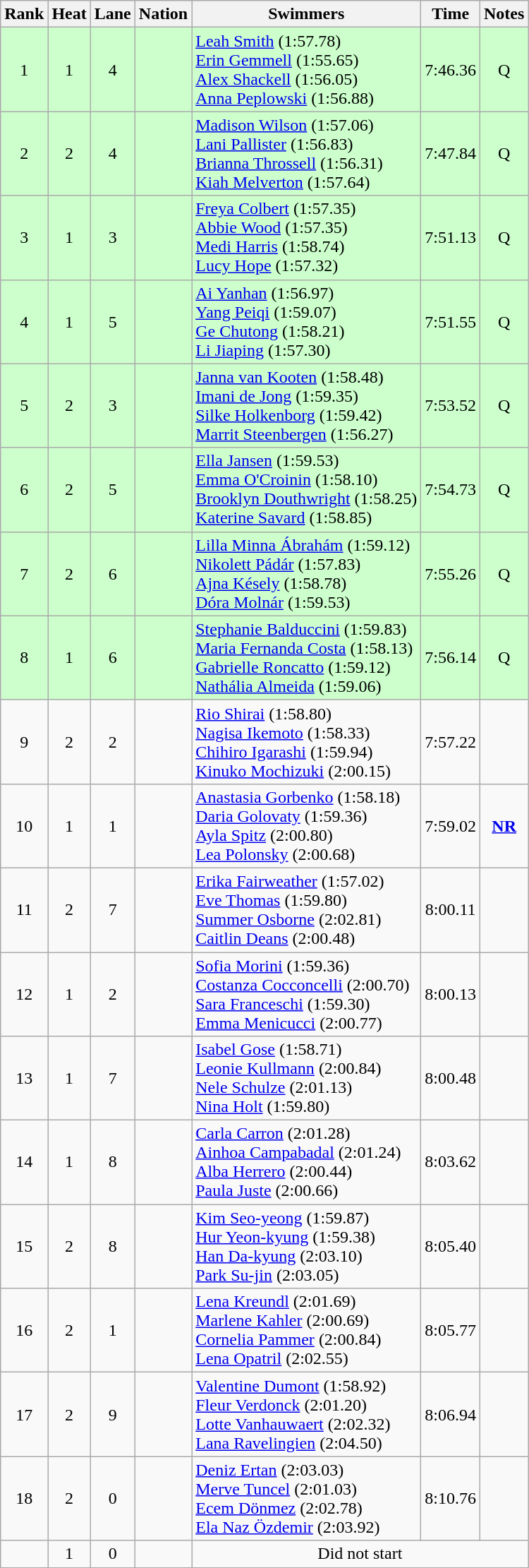<table class="wikitable sortable" style="text-align:center">
<tr>
<th>Rank</th>
<th>Heat</th>
<th>Lane</th>
<th>Nation</th>
<th>Swimmers</th>
<th>Time</th>
<th>Notes</th>
</tr>
<tr bgcolor=ccffcc>
<td>1</td>
<td>1</td>
<td>4</td>
<td align=left></td>
<td align=left><a href='#'>Leah Smith</a> (1:57.78)<br><a href='#'>Erin Gemmell</a> (1:55.65)<br><a href='#'>Alex Shackell</a> (1:56.05)<br><a href='#'>Anna Peplowski</a> (1:56.88)</td>
<td>7:46.36</td>
<td>Q</td>
</tr>
<tr bgcolor=ccffcc>
<td>2</td>
<td>2</td>
<td>4</td>
<td align=left></td>
<td align=left><a href='#'>Madison Wilson</a> (1:57.06)<br><a href='#'>Lani Pallister</a> (1:56.83)<br><a href='#'>Brianna Throssell</a> (1:56.31)<br><a href='#'>Kiah Melverton</a> (1:57.64)</td>
<td>7:47.84</td>
<td>Q</td>
</tr>
<tr bgcolor=ccffcc>
<td>3</td>
<td>1</td>
<td>3</td>
<td align=left></td>
<td align=left><a href='#'>Freya Colbert</a> (1:57.35)<br><a href='#'>Abbie Wood</a> (1:57.35)<br><a href='#'>Medi Harris</a> (1:58.74)<br><a href='#'>Lucy Hope</a> (1:57.32)</td>
<td>7:51.13</td>
<td>Q</td>
</tr>
<tr bgcolor=ccffcc>
<td>4</td>
<td>1</td>
<td>5</td>
<td align=left></td>
<td align=left><a href='#'>Ai Yanhan</a> (1:56.97)<br><a href='#'>Yang Peiqi</a> (1:59.07)<br><a href='#'>Ge Chutong</a> (1:58.21)<br><a href='#'>Li Jiaping</a> (1:57.30)</td>
<td>7:51.55</td>
<td>Q</td>
</tr>
<tr bgcolor=ccffcc>
<td>5</td>
<td>2</td>
<td>3</td>
<td align=left></td>
<td align=left><a href='#'>Janna van Kooten</a> (1:58.48)<br><a href='#'>Imani de Jong</a> (1:59.35)<br><a href='#'>Silke Holkenborg</a> (1:59.42)<br><a href='#'>Marrit Steenbergen</a> (1:56.27)</td>
<td>7:53.52</td>
<td>Q</td>
</tr>
<tr bgcolor=ccffcc>
<td>6</td>
<td>2</td>
<td>5</td>
<td align=left></td>
<td align=left><a href='#'>Ella Jansen</a> (1:59.53)<br><a href='#'>Emma O'Croinin</a> (1:58.10)<br><a href='#'>Brooklyn Douthwright</a> (1:58.25)<br><a href='#'>Katerine Savard</a> (1:58.85)</td>
<td>7:54.73</td>
<td>Q</td>
</tr>
<tr bgcolor=ccffcc>
<td>7</td>
<td>2</td>
<td>6</td>
<td align=left></td>
<td align=left><a href='#'>Lilla Minna Ábrahám</a> (1:59.12)<br><a href='#'>Nikolett Pádár</a> (1:57.83)<br><a href='#'>Ajna Késely</a> (1:58.78)<br><a href='#'>Dóra Molnár</a> (1:59.53)</td>
<td>7:55.26</td>
<td>Q</td>
</tr>
<tr bgcolor=ccffcc>
<td>8</td>
<td>1</td>
<td>6</td>
<td align=left></td>
<td align=left><a href='#'>Stephanie Balduccini</a> (1:59.83)<br><a href='#'>Maria Fernanda Costa</a> (1:58.13)<br><a href='#'>Gabrielle Roncatto</a> (1:59.12)<br><a href='#'>Nathália Almeida</a> (1:59.06)</td>
<td>7:56.14</td>
<td>Q</td>
</tr>
<tr>
<td>9</td>
<td>2</td>
<td>2</td>
<td align=left></td>
<td align=left><a href='#'>Rio Shirai</a> (1:58.80)<br><a href='#'>Nagisa Ikemoto</a> (1:58.33)<br><a href='#'>Chihiro Igarashi</a> (1:59.94)<br><a href='#'>Kinuko Mochizuki</a> (2:00.15)</td>
<td>7:57.22</td>
<td></td>
</tr>
<tr>
<td>10</td>
<td>1</td>
<td>1</td>
<td align=left></td>
<td align=left><a href='#'>Anastasia Gorbenko</a> (1:58.18)<br><a href='#'>Daria Golovaty</a> (1:59.36)<br><a href='#'>Ayla Spitz</a> (2:00.80)<br><a href='#'>Lea Polonsky</a> (2:00.68)</td>
<td>7:59.02</td>
<td><strong><a href='#'>NR</a></strong></td>
</tr>
<tr>
<td>11</td>
<td>2</td>
<td>7</td>
<td align=left></td>
<td align=left><a href='#'>Erika Fairweather</a> (1:57.02)<br><a href='#'>Eve Thomas</a> (1:59.80)<br><a href='#'>Summer Osborne</a> (2:02.81)<br><a href='#'>Caitlin Deans</a> (2:00.48)</td>
<td>8:00.11</td>
<td></td>
</tr>
<tr>
<td>12</td>
<td>1</td>
<td>2</td>
<td align=left></td>
<td align=left><a href='#'>Sofia Morini</a> (1:59.36)<br><a href='#'>Costanza Cocconcelli</a> (2:00.70)<br><a href='#'>Sara Franceschi</a> (1:59.30)<br><a href='#'>Emma Menicucci</a> (2:00.77)</td>
<td>8:00.13</td>
<td></td>
</tr>
<tr>
<td>13</td>
<td>1</td>
<td>7</td>
<td align=left></td>
<td align=left><a href='#'>Isabel Gose</a> (1:58.71)<br><a href='#'>Leonie Kullmann</a> (2:00.84)<br><a href='#'>Nele Schulze</a> (2:01.13)<br><a href='#'>Nina Holt</a> (1:59.80)</td>
<td>8:00.48</td>
<td></td>
</tr>
<tr>
<td>14</td>
<td>1</td>
<td>8</td>
<td align=left></td>
<td align=left><a href='#'>Carla Carron</a> (2:01.28)<br><a href='#'>Ainhoa Campabadal</a> (2:01.24)<br><a href='#'>Alba Herrero</a> (2:00.44)<br><a href='#'>Paula Juste</a> (2:00.66)</td>
<td>8:03.62</td>
<td></td>
</tr>
<tr>
<td>15</td>
<td>2</td>
<td>8</td>
<td align=left></td>
<td align=left><a href='#'>Kim Seo-yeong</a> (1:59.87)<br><a href='#'>Hur Yeon-kyung</a> (1:59.38)<br><a href='#'>Han Da-kyung</a> (2:03.10)<br><a href='#'>Park Su-jin</a> (2:03.05)</td>
<td>8:05.40</td>
<td></td>
</tr>
<tr>
<td>16</td>
<td>2</td>
<td>1</td>
<td align=left></td>
<td align=left><a href='#'>Lena Kreundl</a> (2:01.69)<br><a href='#'>Marlene Kahler</a> (2:00.69)<br><a href='#'>Cornelia Pammer</a> (2:00.84)<br><a href='#'>Lena Opatril</a> (2:02.55)</td>
<td>8:05.77</td>
<td></td>
</tr>
<tr>
<td>17</td>
<td>2</td>
<td>9</td>
<td align=left></td>
<td align=left><a href='#'>Valentine Dumont</a> (1:58.92)<br><a href='#'>Fleur Verdonck</a> (2:01.20)<br><a href='#'>Lotte Vanhauwaert</a> (2:02.32)<br><a href='#'>Lana Ravelingien</a> (2:04.50)</td>
<td>8:06.94</td>
<td></td>
</tr>
<tr>
<td>18</td>
<td>2</td>
<td>0</td>
<td align=left></td>
<td align=left><a href='#'>Deniz Ertan</a> (2:03.03)<br><a href='#'>Merve Tuncel</a> (2:01.03)<br><a href='#'>Ecem Dönmez</a> (2:02.78)<br><a href='#'>Ela Naz Özdemir</a> (2:03.92)</td>
<td>8:10.76</td>
<td></td>
</tr>
<tr>
<td></td>
<td>1</td>
<td>0</td>
<td align=left></td>
<td colspan=3>Did not start</td>
</tr>
</table>
